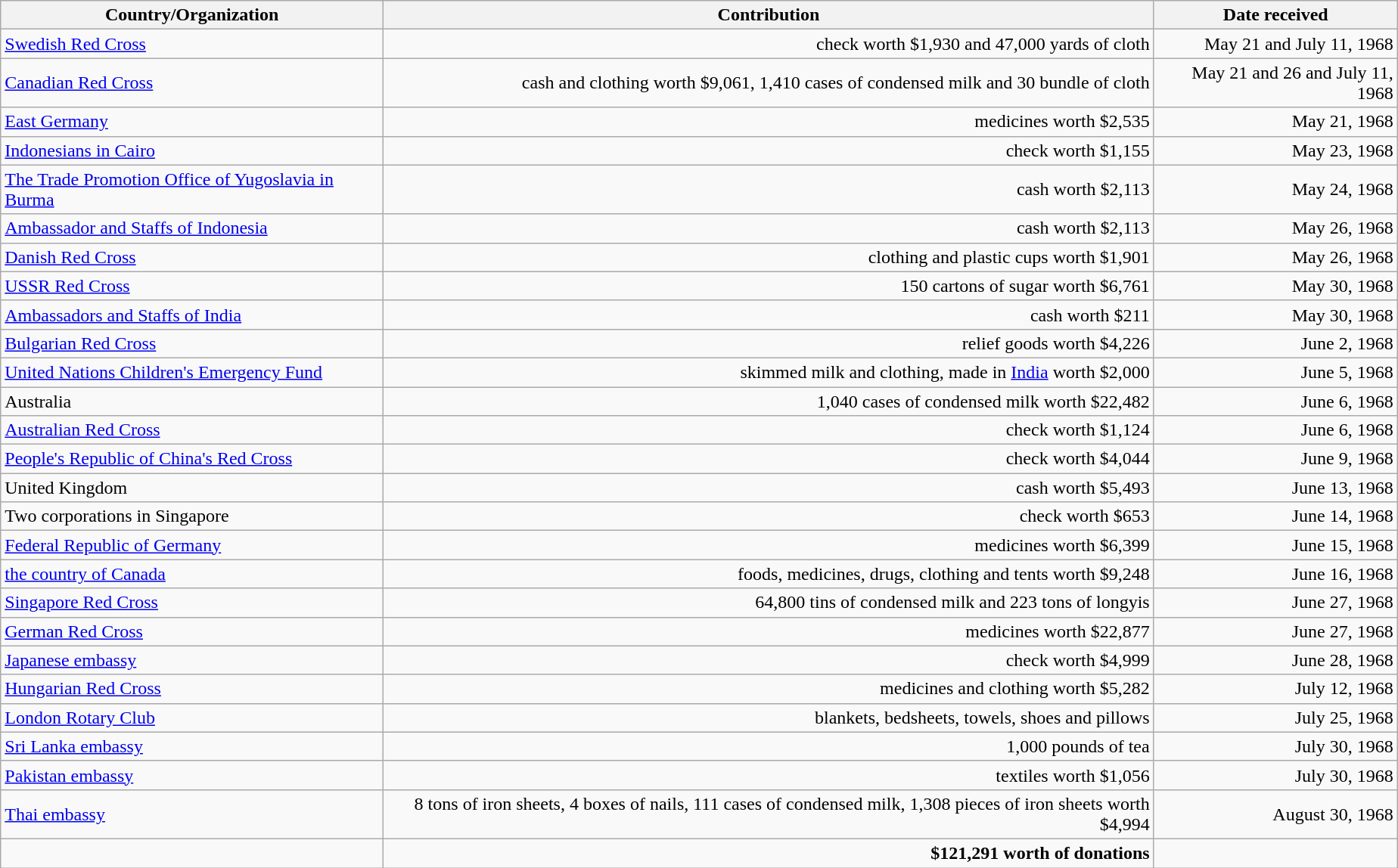<table class="wikitable" border="1" style="float:right; margin:0 1em 0.5em 1em;">
<tr>
<th>Country/Organization</th>
<th>Contribution</th>
<th>Date received</th>
</tr>
<tr>
<td><a href='#'>Swedish Red Cross</a></td>
<td align="right">check worth $1,930 and 47,000 yards of cloth</td>
<td align="right">May 21 and July 11, 1968</td>
</tr>
<tr>
<td><a href='#'>Canadian Red Cross</a></td>
<td align="right">cash and clothing worth $9,061, 1,410 cases of condensed milk and 30 bundle of cloth</td>
<td align="right">May 21 and 26 and July 11, 1968</td>
</tr>
<tr>
<td><a href='#'>East Germany</a></td>
<td align="right">medicines worth $2,535</td>
<td align="right">May 21, 1968</td>
</tr>
<tr>
<td><a href='#'>Indonesians in Cairo</a></td>
<td align="right">check worth $1,155</td>
<td align="right">May 23, 1968</td>
</tr>
<tr>
<td><a href='#'>The Trade Promotion Office of Yugoslavia in Burma</a></td>
<td align="right">cash worth $2,113</td>
<td align="right">May 24, 1968</td>
</tr>
<tr>
<td><a href='#'>Ambassador and Staffs of Indonesia</a></td>
<td align="right">cash worth $2,113</td>
<td align="right">May 26, 1968</td>
</tr>
<tr>
<td><a href='#'>Danish Red Cross</a></td>
<td align="right">clothing and plastic cups worth $1,901</td>
<td align="right">May 26, 1968</td>
</tr>
<tr>
<td><a href='#'>USSR Red Cross</a></td>
<td align="right">150 cartons of sugar worth $6,761</td>
<td align="right">May 30, 1968</td>
</tr>
<tr>
<td><a href='#'>Ambassadors and Staffs of India</a></td>
<td align="right">cash worth $211</td>
<td align="right">May 30, 1968</td>
</tr>
<tr>
<td><a href='#'>Bulgarian Red Cross</a></td>
<td align="right">relief goods worth $4,226</td>
<td align="right">June 2, 1968</td>
</tr>
<tr>
<td><a href='#'>United Nations Children's Emergency Fund</a></td>
<td align="right">skimmed milk and clothing, made in <a href='#'>India</a> worth $2,000</td>
<td align="right">June 5, 1968</td>
</tr>
<tr>
<td>Australia</td>
<td align="right">1,040 cases of condensed milk worth $22,482</td>
<td align="right">June 6, 1968</td>
</tr>
<tr>
<td><a href='#'>Australian Red Cross</a></td>
<td align="right">check worth $1,124</td>
<td align="right">June 6, 1968</td>
</tr>
<tr>
<td><a href='#'>People's Republic of China's Red Cross</a></td>
<td align="right">check worth $4,044</td>
<td align="right">June 9, 1968</td>
</tr>
<tr>
<td>United Kingdom</td>
<td align="right">cash worth $5,493</td>
<td align="right">June 13, 1968</td>
</tr>
<tr>
<td>Two corporations in Singapore</td>
<td align="right">check worth $653</td>
<td align="right">June 14, 1968</td>
</tr>
<tr>
<td><a href='#'>Federal Republic of Germany</a></td>
<td align="right">medicines worth $6,399</td>
<td align="right">June 15, 1968</td>
</tr>
<tr>
<td><a href='#'>the country of Canada</a></td>
<td align="right">foods, medicines, drugs, clothing and tents worth $9,248</td>
<td align="right">June 16, 1968</td>
</tr>
<tr>
<td><a href='#'>Singapore Red Cross</a></td>
<td align="right">64,800 tins of condensed milk and 223 tons of longyis</td>
<td align="right">June 27, 1968</td>
</tr>
<tr>
<td><a href='#'>German Red Cross</a></td>
<td align="right">medicines worth $22,877</td>
<td align="right">June 27, 1968</td>
</tr>
<tr>
<td><a href='#'>Japanese embassy</a></td>
<td align="right">check worth $4,999</td>
<td align="right">June 28, 1968</td>
</tr>
<tr>
<td><a href='#'>Hungarian Red Cross</a></td>
<td align="right">medicines and clothing worth $5,282</td>
<td align="right">July 12, 1968</td>
</tr>
<tr>
<td><a href='#'>London Rotary Club</a></td>
<td align="right">blankets, bedsheets, towels, shoes and pillows</td>
<td align="right">July 25, 1968</td>
</tr>
<tr>
<td><a href='#'>Sri Lanka embassy</a></td>
<td align="right">1,000 pounds of tea</td>
<td align="right">July 30, 1968</td>
</tr>
<tr>
<td><a href='#'>Pakistan embassy</a></td>
<td align="right">textiles worth $1,056</td>
<td align="right">July 30, 1968</td>
</tr>
<tr>
<td><a href='#'>Thai embassy</a></td>
<td align="right">8 tons of iron sheets, 4 boxes of nails, 111 cases of condensed milk, 1,308 pieces of iron sheets worth $4,994</td>
<td align="right">August 30, 1968</td>
</tr>
<tr>
<td align="center"></td>
<td align="right"><strong>$121,291 worth of donations</strong></td>
<td align="right"></td>
</tr>
</table>
